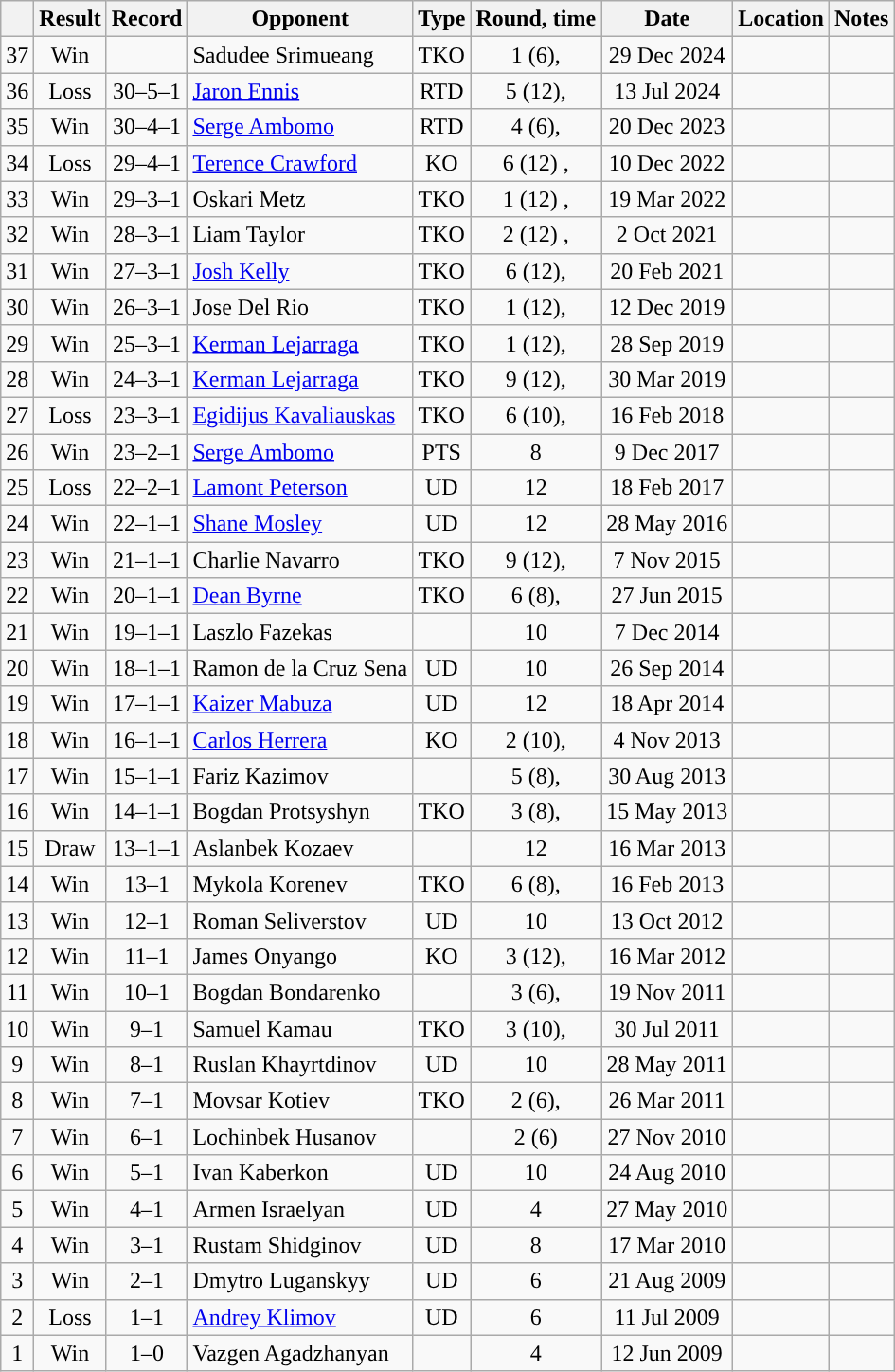<table class="wikitable" style="text-align:center">
<tr>
<th></th>
<th>Result</th>
<th>Record</th>
<th>Opponent</th>
<th>Type</th>
<th>Round, time</th>
<th>Date</th>
<th>Location</th>
<th>Notes</th>
</tr>
<tr>
<td>37</td>
<td>Win</td>
<td></td>
<td style="text-align:left;">Sadudee Srimueang</td>
<td>TKO</td>
<td>1 (6), </td>
<td>29 Dec 2024</td>
<td align="left"></td>
<td></td>
</tr>
<tr>
<td>36</td>
<td>Loss</td>
<td>30–5–1</td>
<td style="text-align:left;"><a href='#'>Jaron Ennis</a></td>
<td>RTD</td>
<td>5 (12), </td>
<td>13 Jul 2024</td>
<td align="left"></td>
<td align="left"></td>
</tr>
<tr>
<td>35</td>
<td>Win</td>
<td>30–4–1</td>
<td align=left><a href='#'>Serge Ambomo</a></td>
<td>RTD</td>
<td>4 (6), </td>
<td>20 Dec 2023</td>
<td align=left></td>
<td></td>
</tr>
<tr>
<td>34</td>
<td>Loss</td>
<td>29–4–1</td>
<td style="text-align:left;"><a href='#'>Terence Crawford</a></td>
<td>KO</td>
<td>6 (12) , </td>
<td>10 Dec 2022</td>
<td style="text-align:left;"></td>
<td style="text-align:left;"></td>
</tr>
<tr>
<td>33</td>
<td>Win</td>
<td>29–3–1</td>
<td style="text-align:left;">Oskari Metz</td>
<td>TKO</td>
<td>1 (12) , </td>
<td>19 Mar 2022</td>
<td style="text-align:left;"></td>
<td style="text-align:left;"></td>
</tr>
<tr>
<td>32</td>
<td>Win</td>
<td>28–3–1</td>
<td style="text-align:left;">Liam Taylor</td>
<td>TKO</td>
<td>2 (12) , </td>
<td>2 Oct 2021</td>
<td style="text-align:left;"></td>
<td style="text-align:left;"></td>
</tr>
<tr>
<td>31</td>
<td>Win</td>
<td>27–3–1</td>
<td style="text-align:left;"><a href='#'>Josh Kelly</a></td>
<td>TKO</td>
<td>6 (12), </td>
<td>20 Feb 2021</td>
<td style="text-align:left;"></td>
<td style="text-align:left;"></td>
</tr>
<tr>
<td>30</td>
<td>Win</td>
<td>26–3–1</td>
<td style="text-align:left;">Jose Del Rio</td>
<td>TKO</td>
<td>1 (12), </td>
<td>12 Dec 2019</td>
<td style="text-align:left;"></td>
<td style="text-align:left;"></td>
</tr>
<tr>
<td>29</td>
<td>Win</td>
<td>25–3–1</td>
<td style="text-align:left;"><a href='#'>Kerman Lejarraga</a></td>
<td>TKO</td>
<td>1 (12), </td>
<td>28 Sep 2019</td>
<td style="text-align:left;"></td>
<td style="text-align:left;"></td>
</tr>
<tr>
<td>28</td>
<td>Win</td>
<td>24–3–1</td>
<td style="text-align:left;"><a href='#'>Kerman Lejarraga</a></td>
<td>TKO</td>
<td>9 (12), </td>
<td>30 Mar 2019</td>
<td style="text-align:left;"></td>
<td style="text-align:left;"></td>
</tr>
<tr>
<td>27</td>
<td>Loss</td>
<td>23–3–1</td>
<td style="text-align:left;"><a href='#'>Egidijus Kavaliauskas</a></td>
<td>TKO</td>
<td>6 (10), </td>
<td>16 Feb 2018</td>
<td style="text-align:left;"></td>
<td style="text-align:left;"></td>
</tr>
<tr>
<td>26</td>
<td>Win</td>
<td>23–2–1</td>
<td style="text-align:left;"><a href='#'>Serge Ambomo</a></td>
<td>PTS</td>
<td>8</td>
<td>9 Dec 2017</td>
<td style="text-align:left;"></td>
<td style="text-align:left;"></td>
</tr>
<tr>
<td>25</td>
<td>Loss</td>
<td>22–2–1</td>
<td style="text-align:left;"><a href='#'>Lamont Peterson</a></td>
<td>UD</td>
<td>12</td>
<td>18 Feb 2017</td>
<td style="text-align:left;"></td>
<td style="text-align:left;"></td>
</tr>
<tr>
<td>24</td>
<td>Win</td>
<td>22–1–1</td>
<td style="text-align:left;"><a href='#'>Shane Mosley</a></td>
<td>UD</td>
<td>12</td>
<td>28 May 2016</td>
<td style="text-align:left;"></td>
<td style="text-align:left;"></td>
</tr>
<tr>
<td>23</td>
<td>Win</td>
<td>21–1–1</td>
<td style="text-align:left;">Charlie Navarro</td>
<td>TKO</td>
<td>9 (12), </td>
<td>7 Nov 2015</td>
<td style="text-align:left;"></td>
<td style="text-align:left;"></td>
</tr>
<tr>
<td>22</td>
<td>Win</td>
<td>20–1–1</td>
<td style="text-align:left;"><a href='#'>Dean Byrne</a></td>
<td>TKO</td>
<td>6 (8), </td>
<td>27 Jun 2015</td>
<td style="text-align:left;"></td>
<td style="text-align:left;"></td>
</tr>
<tr>
<td>21</td>
<td>Win</td>
<td>19–1–1</td>
<td style="text-align:left;">Laszlo Fazekas</td>
<td></td>
<td>10</td>
<td>7 Dec 2014</td>
<td style="text-align:left;"></td>
<td style="text-align:left;"></td>
</tr>
<tr>
<td>20</td>
<td>Win</td>
<td>18–1–1</td>
<td style="text-align:left;">Ramon de la Cruz Sena</td>
<td>UD</td>
<td>10</td>
<td>26 Sep 2014</td>
<td style="text-align:left;"></td>
<td style="text-align:left;"></td>
</tr>
<tr>
<td>19</td>
<td>Win</td>
<td>17–1–1</td>
<td style="text-align:left;"><a href='#'>Kaizer Mabuza</a></td>
<td>UD</td>
<td>12</td>
<td>18 Apr 2014</td>
<td style="text-align:left;"></td>
<td style="text-align:left;"></td>
</tr>
<tr>
<td>18</td>
<td>Win</td>
<td>16–1–1</td>
<td style="text-align:left;"><a href='#'>Carlos Herrera</a></td>
<td>KO</td>
<td>2 (10), </td>
<td>4 Nov 2013</td>
<td style="text-align:left;"></td>
<td style="text-align:left;"></td>
</tr>
<tr>
<td>17</td>
<td>Win</td>
<td>15–1–1</td>
<td style="text-align:left;">Fariz Kazimov</td>
<td></td>
<td>5 (8), </td>
<td>30 Aug 2013</td>
<td style="text-align:left;"></td>
<td style="text-align:left;"></td>
</tr>
<tr>
<td>16</td>
<td>Win</td>
<td>14–1–1</td>
<td style="text-align:left;">Bogdan Protsyshyn</td>
<td>TKO</td>
<td>3 (8), </td>
<td>15 May 2013</td>
<td style="text-align:left;"></td>
<td style="text-align:left;"></td>
</tr>
<tr>
<td>15</td>
<td>Draw</td>
<td>13–1–1</td>
<td style="text-align:left;">Aslanbek Kozaev</td>
<td></td>
<td>12</td>
<td>16 Mar 2013</td>
<td style="text-align:left;"></td>
<td style="text-align:left;"></td>
</tr>
<tr>
<td>14</td>
<td>Win</td>
<td>13–1</td>
<td style="text-align:left;">Mykola Korenev</td>
<td>TKO</td>
<td>6 (8), </td>
<td>16 Feb 2013</td>
<td style="text-align:left;"></td>
<td style="text-align:left;"></td>
</tr>
<tr>
<td>13</td>
<td>Win</td>
<td>12–1</td>
<td style="text-align:left;'">Roman Seliverstov</td>
<td>UD</td>
<td>10</td>
<td>13 Oct 2012</td>
<td style="text-align:left;"></td>
<td style="text-align:left;"></td>
</tr>
<tr>
<td>12</td>
<td>Win</td>
<td>11–1</td>
<td style="text-align:left;">James Onyango</td>
<td>KO</td>
<td>3 (12), </td>
<td>16 Mar 2012</td>
<td style="text-align:left;"></td>
<td style="text-align:left;"></td>
</tr>
<tr>
<td>11</td>
<td>Win</td>
<td>10–1</td>
<td style="text-align:left;">Bogdan Bondarenko</td>
<td></td>
<td>3 (6), </td>
<td>19 Nov 2011</td>
<td style="text-align:left;"></td>
<td style="text-align:left;"></td>
</tr>
<tr>
<td>10</td>
<td>Win</td>
<td>9–1</td>
<td style="text-align:left;">Samuel Kamau</td>
<td>TKO</td>
<td>3 (10), </td>
<td>30 Jul 2011</td>
<td style="text-align:left;"></td>
<td style="text-align:left;"></td>
</tr>
<tr>
<td>9</td>
<td>Win</td>
<td>8–1</td>
<td style="text-align:left;">Ruslan Khayrtdinov</td>
<td>UD</td>
<td>10</td>
<td>28 May 2011</td>
<td style="text-align:left;"></td>
<td style="text-align:left;"></td>
</tr>
<tr>
<td>8</td>
<td>Win</td>
<td>7–1</td>
<td style="text-align:left;">Movsar Kotiev</td>
<td>TKO</td>
<td>2 (6), </td>
<td>26 Mar 2011</td>
<td style="text-align:left;"></td>
<td style="text-align:left;"></td>
</tr>
<tr>
<td>7</td>
<td>Win</td>
<td>6–1</td>
<td style="text-align:left;">Lochinbek Husanov</td>
<td></td>
<td>2 (6)</td>
<td>27 Nov 2010</td>
<td style="text-align:left;"></td>
<td style="text-align:left;"></td>
</tr>
<tr>
<td>6</td>
<td>Win</td>
<td>5–1</td>
<td style="text-align:left;">Ivan Kaberkon</td>
<td>UD</td>
<td>10</td>
<td>24 Aug 2010</td>
<td style="text-align:left;"></td>
<td style="text-align:left;"></td>
</tr>
<tr>
<td>5</td>
<td>Win</td>
<td>4–1</td>
<td style="text-align:left;">Armen Israelyan</td>
<td>UD</td>
<td>4</td>
<td>27 May 2010</td>
<td style="text-align:left;"></td>
<td style="text-align:left;"></td>
</tr>
<tr>
<td>4</td>
<td>Win</td>
<td>3–1</td>
<td style="text-align:left;">Rustam Shidginov</td>
<td>UD</td>
<td>8</td>
<td>17 Mar 2010</td>
<td style="text-align:left;"></td>
<td style="text-align:left;"></td>
</tr>
<tr>
<td>3</td>
<td>Win</td>
<td>2–1</td>
<td style="text-align:left;">Dmytro Luganskyy</td>
<td>UD</td>
<td>6</td>
<td>21 Aug 2009</td>
<td style="text-align:left;"></td>
<td style="text-align:left;"></td>
</tr>
<tr>
<td>2</td>
<td>Loss</td>
<td>1–1</td>
<td style="text-align:left;"><a href='#'>Andrey Klimov</a></td>
<td>UD</td>
<td>6</td>
<td>11 Jul 2009</td>
<td style="text-align:left;"></td>
<td style="text-align:left;"></td>
</tr>
<tr>
<td>1</td>
<td>Win</td>
<td>1–0</td>
<td style="text-align:left;">Vazgen Agadzhanyan</td>
<td></td>
<td>4</td>
<td>12 Jun 2009</td>
<td style="text-align:left;"></td>
<td></td>
</tr>
</table>
